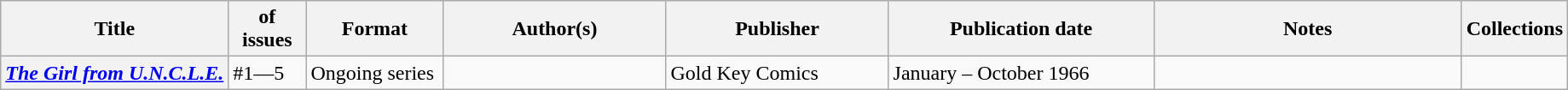<table class="wikitable">
<tr>
<th>Title</th>
<th style="width:40pt"> of issues</th>
<th style="width:75pt">Format</th>
<th style="width:125pt">Author(s)</th>
<th style="width:125pt">Publisher</th>
<th style="width:150pt">Publication date</th>
<th style="width:175pt">Notes</th>
<th>Collections</th>
</tr>
<tr>
<th><em><a href='#'>The Girl from U.N.C.L.E.</a></em></th>
<td>#1—5</td>
<td>Ongoing series</td>
<td></td>
<td>Gold Key Comics</td>
<td>January – October 1966</td>
<td></td>
<td></td>
</tr>
</table>
